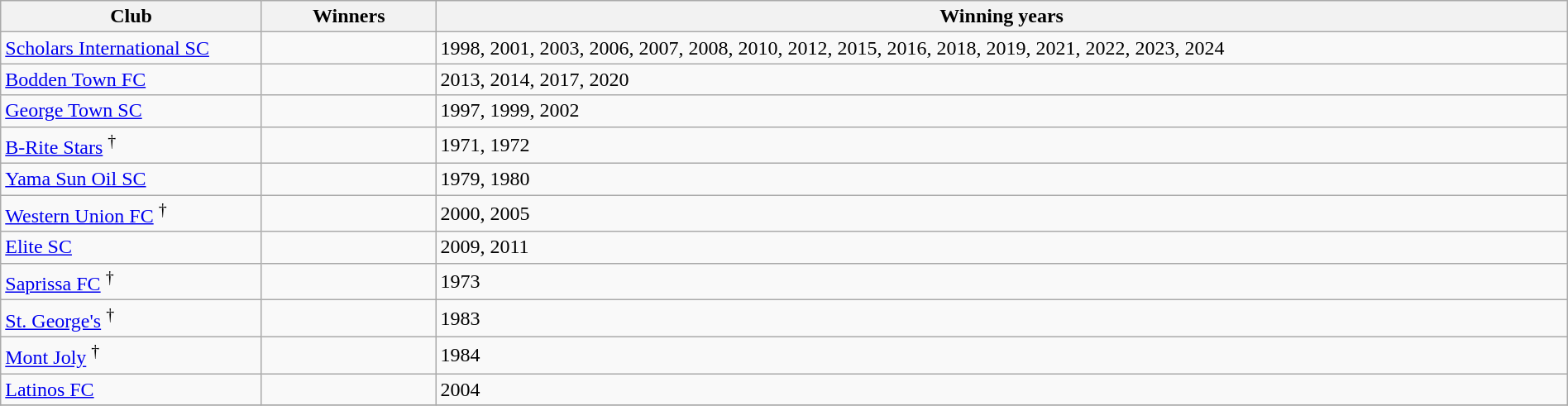<table class="wikitable sortable" style="width:100%;">
<tr>
<th style="width:15%;">Club</th>
<th style="width:10%;">Winners</th>
<th style="width:65%;">Winning years</th>
</tr>
<tr>
<td><a href='#'>Scholars International SC</a></td>
<td></td>
<td>1998, 2001, 2003, 2006, 2007, 2008, 2010, 2012, 2015, 2016, 2018, 2019, 2021, 2022, 2023, 2024</td>
</tr>
<tr>
<td><a href='#'>Bodden Town FC</a></td>
<td></td>
<td>2013, 2014, 2017, 2020</td>
</tr>
<tr>
<td><a href='#'>George Town SC</a></td>
<td></td>
<td>1997, 1999, 2002</td>
</tr>
<tr>
<td><a href='#'>B-Rite Stars</a> <sup>†</sup></td>
<td></td>
<td>1971, 1972</td>
</tr>
<tr>
<td><a href='#'>Yama Sun Oil SC</a></td>
<td></td>
<td>1979, 1980</td>
</tr>
<tr>
<td><a href='#'>Western Union FC</a> <sup>†</sup></td>
<td></td>
<td>2000, 2005</td>
</tr>
<tr>
<td><a href='#'>Elite SC</a></td>
<td></td>
<td>2009, 2011</td>
</tr>
<tr>
<td><a href='#'>Saprissa FC</a> <sup>†</sup></td>
<td></td>
<td>1973</td>
</tr>
<tr>
<td><a href='#'>St. George's</a> <sup>†</sup></td>
<td></td>
<td>1983</td>
</tr>
<tr>
<td><a href='#'>Mont Joly</a> <sup>†</sup></td>
<td></td>
<td>1984</td>
</tr>
<tr>
<td><a href='#'>Latinos FC</a></td>
<td></td>
<td>2004</td>
</tr>
<tr>
</tr>
</table>
